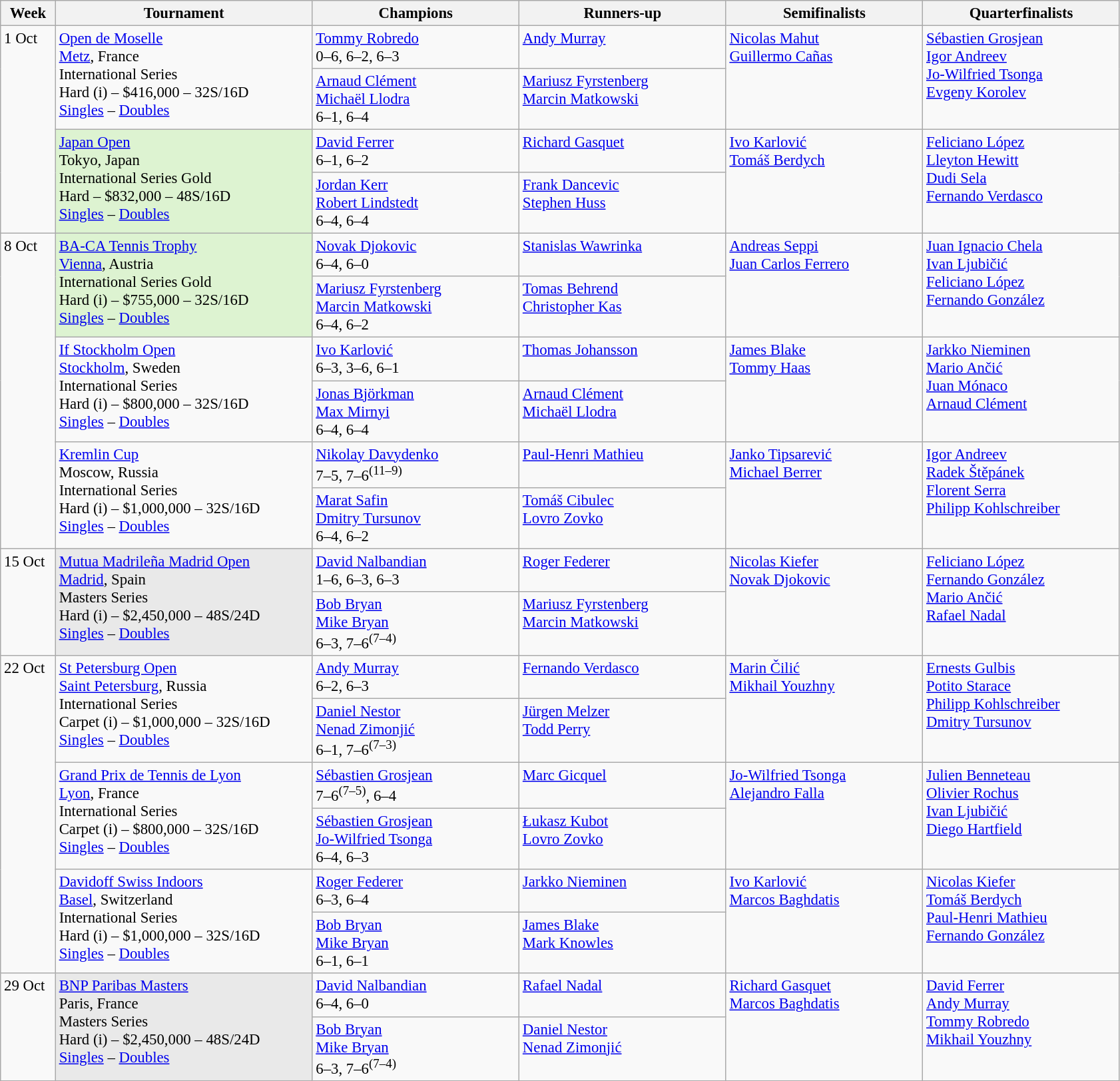<table class=wikitable style=font-size:95%>
<tr>
<th style="width:48px;">Week</th>
<th style="width:250px;">Tournament</th>
<th style="width:200px;">Champions</th>
<th style="width:200px;">Runners-up</th>
<th style="width:190px;">Semifinalists</th>
<th style="width:190px;">Quarterfinalists</th>
</tr>
<tr valign=top>
<td rowspan=4>1 Oct</td>
<td rowspan=2><a href='#'>Open de Moselle</a><br> <a href='#'>Metz</a>, France<br>International Series<br>Hard (i) – $416,000 – 32S/16D<br><a href='#'>Singles</a> – <a href='#'>Doubles</a></td>
<td> <a href='#'>Tommy Robredo</a><br>0–6, 6–2, 6–3</td>
<td> <a href='#'>Andy Murray</a></td>
<td rowspan=2> <a href='#'>Nicolas Mahut</a><br> <a href='#'>Guillermo Cañas</a></td>
<td rowspan=2> <a href='#'>Sébastien Grosjean</a><br> <a href='#'>Igor Andreev</a><br> <a href='#'>Jo-Wilfried Tsonga</a><br> <a href='#'>Evgeny Korolev</a></td>
</tr>
<tr valign=top>
<td> <a href='#'>Arnaud Clément</a><br> <a href='#'>Michaël Llodra</a><br>6–1, 6–4</td>
<td> <a href='#'>Mariusz Fyrstenberg</a><br> <a href='#'>Marcin Matkowski</a></td>
</tr>
<tr valign=top>
<td bgcolor=#DDF3D1  rowspan=2><a href='#'>Japan Open</a><br> Tokyo, Japan<br>International Series Gold<br>Hard – $832,000 – 48S/16D<br><a href='#'>Singles</a> – <a href='#'>Doubles</a></td>
<td> <a href='#'>David Ferrer</a> <br> 6–1, 6–2</td>
<td> <a href='#'>Richard Gasquet</a></td>
<td rowspan=2> <a href='#'>Ivo Karlović</a><br>  <a href='#'>Tomáš Berdych</a></td>
<td rowspan=2> <a href='#'>Feliciano López</a><br> <a href='#'>Lleyton Hewitt</a><br> <a href='#'>Dudi Sela</a><br> <a href='#'>Fernando Verdasco</a></td>
</tr>
<tr valign=top>
<td> <a href='#'>Jordan Kerr</a><br> <a href='#'>Robert Lindstedt</a><br> 6–4, 6–4</td>
<td> <a href='#'>Frank Dancevic</a><br> <a href='#'>Stephen Huss</a></td>
</tr>
<tr valign=top>
<td rowspan=6>8 Oct</td>
<td bgcolor=#DDF3D1  rowspan=2><a href='#'>BA-CA Tennis Trophy</a><br> <a href='#'>Vienna</a>, Austria<br>International Series Gold<br>Hard (i) – $755,000 – 32S/16D<br><a href='#'>Singles</a> – <a href='#'>Doubles</a></td>
<td> <a href='#'>Novak Djokovic</a><br>6–4, 6–0</td>
<td> <a href='#'>Stanislas Wawrinka</a></td>
<td rowspan=2> <a href='#'>Andreas Seppi</a><br> <a href='#'>Juan Carlos Ferrero</a></td>
<td rowspan=2> <a href='#'>Juan Ignacio Chela</a><br> <a href='#'>Ivan Ljubičić</a><br> <a href='#'>Feliciano López</a><br> <a href='#'>Fernando González</a></td>
</tr>
<tr valign=top>
<td> <a href='#'>Mariusz Fyrstenberg</a><br> <a href='#'>Marcin Matkowski</a><br>6–4, 6–2</td>
<td> <a href='#'>Tomas Behrend</a><br> <a href='#'>Christopher Kas</a></td>
</tr>
<tr valign=top>
<td rowspan=2><a href='#'>If Stockholm Open</a><br>  <a href='#'>Stockholm</a>, Sweden<br>International Series<br>Hard (i) – $800,000 – 32S/16D<br><a href='#'>Singles</a> – <a href='#'>Doubles</a></td>
<td> <a href='#'>Ivo Karlović</a><br>6–3, 3–6, 6–1</td>
<td> <a href='#'>Thomas Johansson</a></td>
<td rowspan=2> <a href='#'>James Blake</a><br> <a href='#'>Tommy Haas</a></td>
<td rowspan=2> <a href='#'>Jarkko Nieminen</a><br> <a href='#'>Mario Ančić</a><br> <a href='#'>Juan Mónaco</a><br> <a href='#'>Arnaud Clément</a></td>
</tr>
<tr valign=top>
<td> <a href='#'>Jonas Björkman</a><br> <a href='#'>Max Mirnyi</a><br>6–4, 6–4</td>
<td> <a href='#'>Arnaud Clément</a><br> <a href='#'>Michaël Llodra</a></td>
</tr>
<tr valign=top>
<td rowspan=2><a href='#'>Kremlin Cup</a><br>  Moscow, Russia<br>International Series<br>Hard (i) – $1,000,000 – 32S/16D<br><a href='#'>Singles</a> – <a href='#'>Doubles</a></td>
<td> <a href='#'>Nikolay Davydenko</a><br>7–5, 7–6<sup>(11–9)</sup></td>
<td> <a href='#'>Paul-Henri Mathieu</a></td>
<td rowspan=2> <a href='#'>Janko Tipsarević</a><br> <a href='#'>Michael Berrer</a></td>
<td rowspan=2> <a href='#'>Igor Andreev</a><br>  <a href='#'>Radek Štěpánek</a><br>  <a href='#'>Florent Serra</a><br>  <a href='#'>Philipp Kohlschreiber</a></td>
</tr>
<tr valign=top>
<td> <a href='#'>Marat Safin</a><br> <a href='#'>Dmitry Tursunov</a><br>6–4, 6–2</td>
<td> <a href='#'>Tomáš Cibulec</a><br> <a href='#'>Lovro Zovko</a></td>
</tr>
<tr valign=top>
<td rowspan=2>15 Oct</td>
<td bgcolor=#E9E9E9  rowspan=2><a href='#'>Mutua Madrileña Madrid Open</a><br>  <a href='#'>Madrid</a>, Spain<br>Masters Series<br>Hard (i) – $2,450,000 – 48S/24D<br><a href='#'>Singles</a> – <a href='#'>Doubles</a></td>
<td> <a href='#'>David Nalbandian</a><br> 1–6, 6–3, 6–3</td>
<td> <a href='#'>Roger Federer</a></td>
<td rowspan=2> <a href='#'>Nicolas Kiefer</a><br>  <a href='#'>Novak Djokovic</a></td>
<td rowspan=2> <a href='#'>Feliciano López</a><br> <a href='#'>Fernando González</a><br> <a href='#'>Mario Ančić</a><br> <a href='#'>Rafael Nadal</a></td>
</tr>
<tr valign=top>
<td> <a href='#'>Bob Bryan</a><br> <a href='#'>Mike Bryan</a><br>6–3, 7–6<sup>(7–4)</sup></td>
<td> <a href='#'>Mariusz Fyrstenberg</a><br> <a href='#'>Marcin Matkowski</a></td>
</tr>
<tr valign=top>
<td rowspan=6>22 Oct</td>
<td rowspan=2><a href='#'>St Petersburg Open</a><br>  <a href='#'>Saint Petersburg</a>, Russia<br>International Series<br>Carpet (i) – $1,000,000 – 32S/16D<br><a href='#'>Singles</a> – <a href='#'>Doubles</a></td>
<td> <a href='#'>Andy Murray</a><br>6–2, 6–3</td>
<td> <a href='#'>Fernando Verdasco</a></td>
<td rowspan=2> <a href='#'>Marin Čilić</a><br> <a href='#'>Mikhail Youzhny</a></td>
<td rowspan=2> <a href='#'>Ernests Gulbis</a><br> <a href='#'>Potito Starace</a> <br> <a href='#'>Philipp Kohlschreiber</a><br> <a href='#'>Dmitry Tursunov</a></td>
</tr>
<tr valign=top>
<td> <a href='#'>Daniel Nestor</a><br> <a href='#'>Nenad Zimonjić</a><br>6–1, 7–6<sup>(7–3)</sup></td>
<td> <a href='#'>Jürgen Melzer</a><br> <a href='#'>Todd Perry</a></td>
</tr>
<tr valign=top>
<td rowspan=2><a href='#'>Grand Prix de Tennis de Lyon</a><br>  <a href='#'>Lyon</a>, France<br>International Series<br>Carpet (i) – $800,000 – 32S/16D<br><a href='#'>Singles</a> – <a href='#'>Doubles</a></td>
<td> <a href='#'>Sébastien Grosjean</a><br>7–6<sup>(7–5)</sup>, 6–4</td>
<td> <a href='#'>Marc Gicquel</a></td>
<td rowspan=2> <a href='#'>Jo-Wilfried Tsonga</a><br> <a href='#'>Alejandro Falla</a></td>
<td rowspan=2> <a href='#'>Julien Benneteau</a><br> <a href='#'>Olivier Rochus</a><br> <a href='#'>Ivan Ljubičić</a><br> <a href='#'>Diego Hartfield</a></td>
</tr>
<tr valign=top>
<td> <a href='#'>Sébastien Grosjean</a><br> <a href='#'>Jo-Wilfried Tsonga</a> <br>6–4, 6–3</td>
<td> <a href='#'>Łukasz Kubot</a><br> <a href='#'>Lovro Zovko</a></td>
</tr>
<tr valign=top>
<td rowspan=2><a href='#'>Davidoff Swiss Indoors</a><br>  <a href='#'>Basel</a>, Switzerland<br>International Series<br>Hard (i) – $1,000,000 – 32S/16D<br><a href='#'>Singles</a> – <a href='#'>Doubles</a></td>
<td> <a href='#'>Roger Federer</a><br>6–3, 6–4</td>
<td> <a href='#'>Jarkko Nieminen</a></td>
<td rowspan=2> <a href='#'>Ivo Karlović</a><br> <a href='#'>Marcos Baghdatis</a></td>
<td rowspan=2> <a href='#'>Nicolas Kiefer</a><br> <a href='#'>Tomáš Berdych</a><br> <a href='#'>Paul-Henri Mathieu</a><br> <a href='#'>Fernando González</a></td>
</tr>
<tr valign=top>
<td> <a href='#'>Bob Bryan</a><br> <a href='#'>Mike Bryan</a><br>6–1, 6–1</td>
<td> <a href='#'>James Blake</a><br> <a href='#'>Mark Knowles</a></td>
</tr>
<tr valign=top>
<td rowspan=2>29 Oct</td>
<td bgcolor=#E9E9E9  rowspan=2><a href='#'>BNP Paribas Masters</a><br>  Paris, France<br>Masters Series<br>Hard (i) – $2,450,000 – 48S/24D<br><a href='#'>Singles</a> – <a href='#'>Doubles</a></td>
<td> <a href='#'>David Nalbandian</a><br>6–4, 6–0</td>
<td> <a href='#'>Rafael Nadal</a></td>
<td rowspan=2> <a href='#'>Richard Gasquet</a><br> <a href='#'>Marcos Baghdatis</a></td>
<td rowspan=2> <a href='#'>David Ferrer</a><br>  <a href='#'>Andy Murray</a><br>  <a href='#'>Tommy Robredo</a><br> <a href='#'>Mikhail Youzhny</a></td>
</tr>
<tr valign=top>
<td> <a href='#'>Bob Bryan</a><br> <a href='#'>Mike Bryan</a><br>6–3, 7–6<sup>(7–4)</sup></td>
<td> <a href='#'>Daniel Nestor</a><br> <a href='#'>Nenad Zimonjić</a></td>
</tr>
</table>
